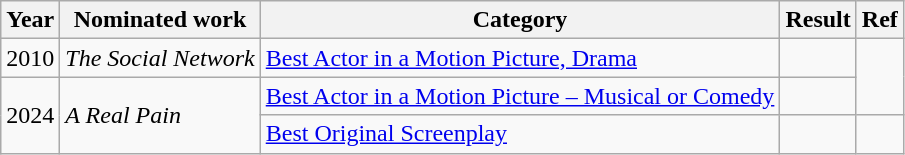<table class="wikitable">
<tr>
<th>Year</th>
<th>Nominated work</th>
<th>Category</th>
<th>Result</th>
<th>Ref</th>
</tr>
<tr>
<td>2010</td>
<td><em>The Social Network</em></td>
<td><a href='#'>Best Actor in a Motion Picture, Drama</a></td>
<td></td>
</tr>
<tr>
<td style="text-align:center;" rowspan="2">2024</td>
<td rowspan="2"><em>A Real Pain</em></td>
<td><a href='#'>Best Actor in a Motion Picture – Musical or Comedy</a></td>
<td></td>
</tr>
<tr>
<td><a href='#'>Best Original Screenplay</a></td>
<td></td>
<td></td>
</tr>
</table>
